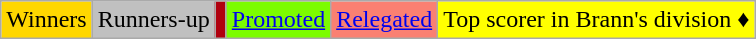<table class="wikitable">
<tr>
<td bgcolor=gold>Winners</td>
<td bgcolor=silver>Runners-up</td>
<td bgcolor=bronze></td>
<td bgcolor=lawngreen><a href='#'>Promoted</a></td>
<td bgcolor=salmon><a href='#'>Relegated</a></td>
<td bgcolor=Yellow>Top scorer in Brann's division ♦</td>
</tr>
</table>
